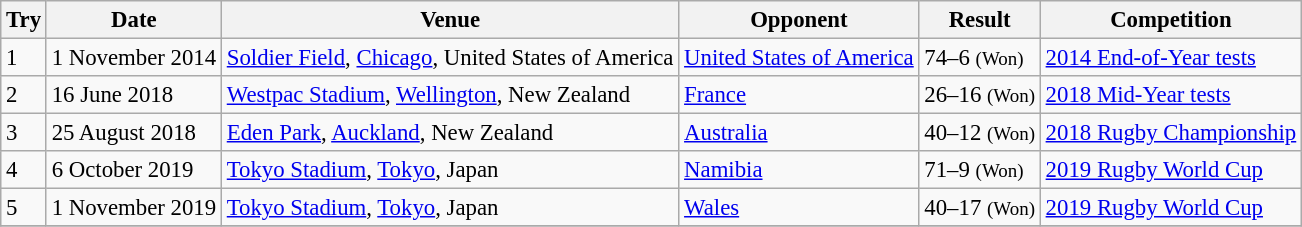<table class="wikitable sortable" style="text-align:left; font-size:95%">
<tr>
<th>Try</th>
<th>Date</th>
<th>Venue</th>
<th>Opponent</th>
<th>Result</th>
<th>Competition</th>
</tr>
<tr>
<td>1</td>
<td>1 November 2014</td>
<td><a href='#'>Soldier Field</a>, <a href='#'>Chicago</a>, United States of America</td>
<td><a href='#'>United States of America</a></td>
<td>74–6 <small>(Won)</small></td>
<td><a href='#'>2014 End-of-Year tests</a></td>
</tr>
<tr>
<td>2</td>
<td>16 June 2018</td>
<td><a href='#'>Westpac Stadium</a>, <a href='#'>Wellington</a>, New Zealand</td>
<td><a href='#'>France</a></td>
<td>26–16 <small>(Won)</small></td>
<td><a href='#'>2018 Mid-Year tests</a></td>
</tr>
<tr>
<td>3</td>
<td>25 August 2018</td>
<td><a href='#'>Eden Park</a>, <a href='#'>Auckland</a>, New Zealand</td>
<td><a href='#'>Australia</a></td>
<td>40–12 <small>(Won)</small></td>
<td><a href='#'>2018 Rugby Championship</a></td>
</tr>
<tr>
<td>4</td>
<td>6 October 2019</td>
<td><a href='#'>Tokyo Stadium</a>, <a href='#'>Tokyo</a>, Japan</td>
<td><a href='#'>Namibia</a></td>
<td>71–9 <small>(Won)</small></td>
<td><a href='#'>2019 Rugby World Cup</a></td>
</tr>
<tr>
<td>5</td>
<td>1 November 2019</td>
<td><a href='#'>Tokyo Stadium</a>, <a href='#'>Tokyo</a>, Japan</td>
<td><a href='#'>Wales</a></td>
<td>40–17 <small>(Won)</small></td>
<td><a href='#'>2019 Rugby World Cup</a></td>
</tr>
<tr>
</tr>
</table>
